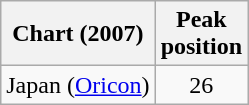<table class="wikitable">
<tr>
<th align="left">Chart (2007)</th>
<th align="center">Peak<br>position</th>
</tr>
<tr>
<td align="left">Japan (<a href='#'>Oricon</a>)</td>
<td align="center">26</td>
</tr>
</table>
